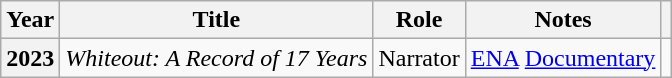<table class="wikitable plainrowheaders sortable">
<tr>
<th scope="col">Year</th>
<th scope="col">Title</th>
<th scope="col">Role</th>
<th scope="col" class="unsortable">Notes</th>
<th scope="col" class="unsortable"></th>
</tr>
<tr>
<th scope="row">2023</th>
<td><em>Whiteout: A Record of 17 Years</em></td>
<td>Narrator</td>
<td><a href='#'>ENA</a> <a href='#'>Documentary</a></td>
<td style="text-align:center"></td>
</tr>
</table>
